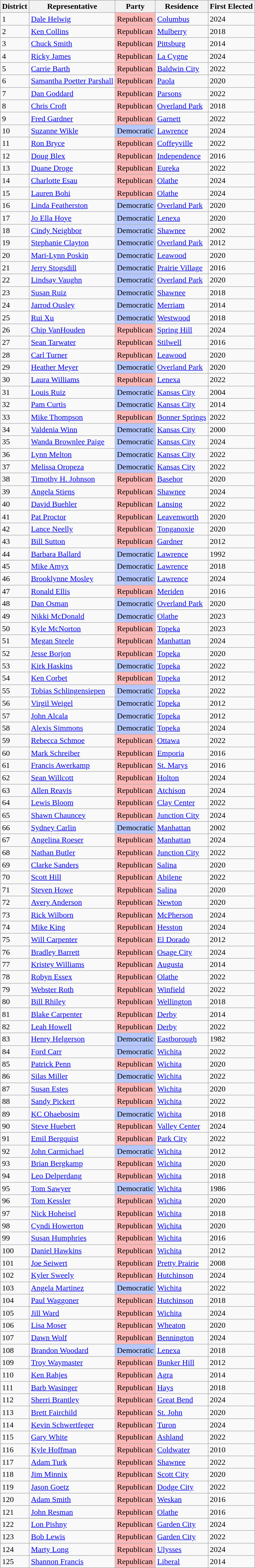<table class="sortable wikitable">
<tr style="font-weight:bold; text-align:center;">
<th>District</th>
<th>Representative</th>
<th>Party</th>
<th>Residence</th>
<th>First Elected</th>
</tr>
<tr>
<td>1</td>
<td><a href='#'>Dale Helwig</a></td>
<td style="background-color:#ffb8b8;">Republican</td>
<td><a href='#'>Columbus</a></td>
<td>2024</td>
</tr>
<tr>
<td>2</td>
<td><a href='#'>Ken Collins</a></td>
<td style="background-color:#ffb8b8;">Republican</td>
<td><a href='#'>Mulberry</a></td>
<td>2018</td>
</tr>
<tr>
<td>3</td>
<td><a href='#'>Chuck Smith</a></td>
<td style="background-color:#ffb8b8;">Republican</td>
<td><a href='#'>Pittsburg</a></td>
<td>2014</td>
</tr>
<tr>
<td>4</td>
<td><a href='#'>Ricky James</a></td>
<td style="background-color:#ffb8b8;">Republican</td>
<td><a href='#'>La Cygne</a></td>
<td>2024</td>
</tr>
<tr>
<td>5</td>
<td><a href='#'>Carrie Barth</a></td>
<td style="background-color:#ffb8b8;">Republican</td>
<td><a href='#'>Baldwin City</a></td>
<td>2022</td>
</tr>
<tr>
<td>6</td>
<td><a href='#'>Samantha Poetter Parshall</a></td>
<td style="background-color:#ffb8b8;">Republican</td>
<td><a href='#'>Paola</a></td>
<td>2020</td>
</tr>
<tr>
<td>7</td>
<td><a href='#'>Dan Goddard</a></td>
<td style="background-color:#ffb8b8;">Republican</td>
<td><a href='#'>Parsons</a></td>
<td>2022</td>
</tr>
<tr>
<td>8</td>
<td><a href='#'>Chris Croft</a></td>
<td style="background-color:#ffb8b8;">Republican</td>
<td><a href='#'>Overland Park</a></td>
<td>2018</td>
</tr>
<tr>
<td>9</td>
<td><a href='#'>Fred Gardner</a></td>
<td style="background-color:#ffb8b8;">Republican</td>
<td><a href='#'>Garnett</a></td>
<td>2022</td>
</tr>
<tr>
<td>10</td>
<td><a href='#'>Suzanne Wikle</a></td>
<td style="background-color:#b6c8ff;">Democratic</td>
<td><a href='#'>Lawrence</a></td>
<td>2024</td>
</tr>
<tr>
<td>11</td>
<td><a href='#'>Ron Bryce</a></td>
<td style="background-color:#ffb8b8;">Republican</td>
<td><a href='#'>Coffeyville</a></td>
<td>2022</td>
</tr>
<tr>
<td>12</td>
<td><a href='#'>Doug Blex</a></td>
<td style="background-color:#ffb8b8;">Republican</td>
<td><a href='#'>Independence</a></td>
<td>2016</td>
</tr>
<tr>
<td>13</td>
<td><a href='#'>Duane Droge</a></td>
<td style="background-color:#ffb8b8;">Republican</td>
<td><a href='#'>Eureka</a></td>
<td>2022</td>
</tr>
<tr>
<td>14</td>
<td><a href='#'>Charlotte Esau</a></td>
<td style="background-color:#ffb8b8;">Republican</td>
<td><a href='#'>Olathe</a></td>
<td>2024</td>
</tr>
<tr>
<td>15</td>
<td><a href='#'>Lauren Bohi</a></td>
<td style="background-color:#ffb8b8;">Republican</td>
<td><a href='#'>Olathe</a></td>
<td>2024</td>
</tr>
<tr>
<td>16</td>
<td><a href='#'>Linda Featherston</a></td>
<td style="background-color:#b6c8ff;">Democratic</td>
<td><a href='#'>Overland Park</a></td>
<td>2020</td>
</tr>
<tr>
<td>17</td>
<td><a href='#'>Jo Ella Hoye</a></td>
<td style="background-color:#b6c8ff;">Democratic</td>
<td><a href='#'>Lenexa</a></td>
<td>2020</td>
</tr>
<tr>
<td>18</td>
<td><a href='#'>Cindy Neighbor</a></td>
<td style="background-color:#b6c8ff;">Democratic</td>
<td><a href='#'>Shawnee</a></td>
<td>2002</td>
</tr>
<tr>
<td>19</td>
<td><a href='#'>Stephanie Clayton</a></td>
<td style="background-color:#b6c8ff;">Democratic</td>
<td><a href='#'>Overland Park</a></td>
<td>2012</td>
</tr>
<tr>
<td>20</td>
<td><a href='#'>Mari-Lynn Poskin</a></td>
<td style="background-color:#b6c8ff;">Democratic</td>
<td><a href='#'>Leawood</a></td>
<td>2020</td>
</tr>
<tr>
<td>21</td>
<td><a href='#'>Jerry Stogsdill</a></td>
<td style="background-color:#b6c8ff;">Democratic</td>
<td><a href='#'>Prairie Village</a></td>
<td>2016</td>
</tr>
<tr>
<td>22</td>
<td><a href='#'>Lindsay Vaughn</a></td>
<td style="background-color:#b6c8ff;">Democratic</td>
<td><a href='#'>Overland Park</a></td>
<td>2020</td>
</tr>
<tr>
<td>23</td>
<td><a href='#'>Susan Ruiz</a></td>
<td style="background-color:#b6c8ff;">Democratic</td>
<td><a href='#'>Shawnee</a></td>
<td>2018</td>
</tr>
<tr>
<td>24</td>
<td><a href='#'>Jarrod Ousley</a></td>
<td style="background-color:#b6c8ff;">Democratic</td>
<td><a href='#'>Merriam</a></td>
<td>2014</td>
</tr>
<tr>
<td>25</td>
<td><a href='#'>Rui Xu</a></td>
<td style="background-color:#b6c8ff;">Democratic</td>
<td><a href='#'>Westwood</a></td>
<td>2018</td>
</tr>
<tr>
<td>26</td>
<td><a href='#'>Chip VanHouden</a></td>
<td style="background-color:#ffb8b8;">Republican</td>
<td><a href='#'>Spring Hill</a></td>
<td>2024</td>
</tr>
<tr>
<td>27</td>
<td><a href='#'>Sean Tarwater</a></td>
<td style="background-color:#ffb8b8;">Republican</td>
<td><a href='#'>Stilwell</a></td>
<td>2016</td>
</tr>
<tr>
<td>28</td>
<td><a href='#'>Carl Turner</a></td>
<td style="background-color:#ffb8b8;">Republican</td>
<td><a href='#'>Leawood</a></td>
<td>2020</td>
</tr>
<tr>
<td>29</td>
<td><a href='#'>Heather Meyer</a></td>
<td style="background-color:#b6c8ff;">Democratic</td>
<td><a href='#'>Overland Park</a></td>
<td>2020</td>
</tr>
<tr>
<td>30</td>
<td><a href='#'>Laura Williams</a></td>
<td style="background-color:#ffb8b8;">Republican</td>
<td><a href='#'>Lenexa</a></td>
<td>2022</td>
</tr>
<tr>
<td>31</td>
<td><a href='#'>Louis Ruiz</a></td>
<td style="background-color:#b6c8ff;">Democratic</td>
<td><a href='#'>Kansas City</a></td>
<td>2004</td>
</tr>
<tr>
<td>32</td>
<td><a href='#'>Pam Curtis</a></td>
<td style="background-color:#b6c8ff;">Democratic</td>
<td><a href='#'>Kansas City</a></td>
<td>2014</td>
</tr>
<tr>
<td>33</td>
<td><a href='#'>Mike Thompson</a></td>
<td style="background-color:#ffb8b8;">Republican</td>
<td><a href='#'>Bonner Springs</a></td>
<td>2022</td>
</tr>
<tr>
<td>34</td>
<td><a href='#'>Valdenia Winn</a></td>
<td style="background-color:#b6c8ff;">Democratic</td>
<td><a href='#'>Kansas City</a></td>
<td>2000</td>
</tr>
<tr>
<td>35</td>
<td><a href='#'>Wanda Brownlee Paige</a></td>
<td style="background-color:#b6c8ff;">Democratic</td>
<td><a href='#'>Kansas City</a></td>
<td>2024</td>
</tr>
<tr>
<td>36</td>
<td><a href='#'>Lynn Melton</a></td>
<td style="background-color:#b6c8ff;">Democratic</td>
<td><a href='#'>Kansas City</a></td>
<td>2022</td>
</tr>
<tr>
<td>37</td>
<td><a href='#'>Melissa Oropeza</a></td>
<td style="background-color:#b6c8ff;">Democratic</td>
<td><a href='#'>Kansas City</a></td>
<td>2022</td>
</tr>
<tr>
<td>38</td>
<td><a href='#'>Timothy H. Johnson</a></td>
<td style="background-color:#ffb8b8;">Republican</td>
<td><a href='#'>Basehor</a></td>
<td>2020</td>
</tr>
<tr>
<td>39</td>
<td><a href='#'>Angela Stiens</a></td>
<td style="background-color:#ffb8b8;">Republican</td>
<td><a href='#'>Shawnee</a></td>
<td>2024</td>
</tr>
<tr>
<td>40</td>
<td><a href='#'>David Buehler</a></td>
<td style="background-color:#ffb8b8;">Republican</td>
<td><a href='#'>Lansing</a></td>
<td>2022</td>
</tr>
<tr>
<td>41</td>
<td><a href='#'>Pat Proctor</a></td>
<td style="background-color:#ffb8b8;">Republican</td>
<td><a href='#'>Leavenworth</a></td>
<td>2020</td>
</tr>
<tr>
<td>42</td>
<td><a href='#'>Lance Neelly</a></td>
<td style="background-color:#ffb8b8;">Republican</td>
<td><a href='#'>Tonganoxie</a></td>
<td>2020</td>
</tr>
<tr>
<td>43</td>
<td><a href='#'>Bill Sutton</a></td>
<td style="background-color:#ffb8b8;">Republican</td>
<td><a href='#'>Gardner</a></td>
<td>2012</td>
</tr>
<tr>
<td>44</td>
<td><a href='#'>Barbara Ballard</a></td>
<td style="background-color:#b6c8ff;">Democratic</td>
<td><a href='#'>Lawrence</a></td>
<td>1992</td>
</tr>
<tr>
<td>45</td>
<td><a href='#'>Mike Amyx</a></td>
<td style="background-color:#b6c8ff;">Democratic</td>
<td><a href='#'>Lawrence</a></td>
<td>2018</td>
</tr>
<tr>
<td>46</td>
<td><a href='#'>Brooklynne Mosley</a></td>
<td style="background-color:#b6c8ff;">Democratic</td>
<td><a href='#'>Lawrence</a></td>
<td>2024</td>
</tr>
<tr>
<td>47</td>
<td><a href='#'>Ronald Ellis</a></td>
<td style="background-color:#ffb8b8;">Republican</td>
<td><a href='#'>Meriden</a></td>
<td>2016</td>
</tr>
<tr>
<td>48</td>
<td><a href='#'>Dan Osman</a></td>
<td style="background-color:#b6c8ff;">Democratic</td>
<td><a href='#'>Overland Park</a></td>
<td>2020</td>
</tr>
<tr>
<td>49</td>
<td><a href='#'>Nikki McDonald</a></td>
<td style="background-color:#b6c8ff;">Democratic</td>
<td><a href='#'>Olathe</a></td>
<td>2023</td>
</tr>
<tr>
<td>50</td>
<td><a href='#'>Kyle McNorton</a></td>
<td style="background-color:#ffb8b8;">Republican</td>
<td><a href='#'>Topeka</a></td>
<td>2023</td>
</tr>
<tr>
<td>51</td>
<td><a href='#'>Megan Steele</a></td>
<td style="background-color:#ffb8b8;">Republican</td>
<td><a href='#'>Manhattan</a></td>
<td>2024</td>
</tr>
<tr>
<td>52</td>
<td><a href='#'>Jesse Borjon</a></td>
<td style="background-color:#ffb8b8;">Republican</td>
<td><a href='#'>Topeka</a></td>
<td>2020</td>
</tr>
<tr>
<td>53</td>
<td><a href='#'>Kirk Haskins</a></td>
<td style="background-color:#b6c8ff;">Democratic</td>
<td><a href='#'>Topeka</a></td>
<td>2022</td>
</tr>
<tr>
<td>54</td>
<td><a href='#'>Ken Corbet</a></td>
<td style="background-color:#ffb8b8;">Republican</td>
<td><a href='#'>Topeka</a></td>
<td>2012</td>
</tr>
<tr>
<td>55</td>
<td><a href='#'>Tobias Schlingensiepen</a></td>
<td style="background-color:#b6c8ff;">Democratic</td>
<td><a href='#'>Topeka</a></td>
<td>2022</td>
</tr>
<tr>
<td>56</td>
<td><a href='#'>Virgil Weigel</a></td>
<td style="background-color:#b6c8ff;">Democratic</td>
<td><a href='#'>Topeka</a></td>
<td>2012</td>
</tr>
<tr>
<td>57</td>
<td><a href='#'>John Alcala</a></td>
<td style="background-color:#b6c8ff;">Democratic</td>
<td><a href='#'>Topeka</a></td>
<td>2012</td>
</tr>
<tr>
<td>58</td>
<td><a href='#'>Alexis Simmons</a></td>
<td style="background-color:#b6c8ff;">Democratic</td>
<td><a href='#'>Topeka</a></td>
<td>2024</td>
</tr>
<tr>
<td>59</td>
<td><a href='#'>Rebecca Schmoe</a></td>
<td style="background-color:#ffb8b8;">Republican</td>
<td><a href='#'>Ottawa</a></td>
<td>2022</td>
</tr>
<tr>
<td>60</td>
<td><a href='#'>Mark Schreiber</a></td>
<td style="background-color:#ffb8b8;">Republican</td>
<td><a href='#'>Emporia</a></td>
<td>2016</td>
</tr>
<tr>
<td>61</td>
<td><a href='#'>Francis Awerkamp</a></td>
<td style="background-color:#ffb8b8;">Republican</td>
<td><a href='#'>St. Marys</a></td>
<td>2016</td>
</tr>
<tr>
<td>62</td>
<td><a href='#'>Sean Willcott</a></td>
<td style="background-color:#ffb8b8;">Republican</td>
<td><a href='#'>Holton</a></td>
<td>2024</td>
</tr>
<tr>
<td>63</td>
<td><a href='#'>Allen Reavis</a></td>
<td style="background-color:#ffb8b8;">Republican</td>
<td><a href='#'>Atchison</a></td>
<td>2024</td>
</tr>
<tr>
<td>64</td>
<td><a href='#'>Lewis Bloom</a></td>
<td style="background-color:#ffb8b8;">Republican</td>
<td><a href='#'>Clay Center</a></td>
<td>2022</td>
</tr>
<tr>
<td>65</td>
<td><a href='#'>Shawn Chauncey</a></td>
<td style="background-color:#ffb8b8;">Republican</td>
<td><a href='#'>Junction City</a></td>
<td>2024</td>
</tr>
<tr>
<td>66</td>
<td><a href='#'>Sydney Carlin</a></td>
<td style="background-color:#b6c8ff;">Democratic</td>
<td><a href='#'>Manhattan</a></td>
<td>2002</td>
</tr>
<tr>
<td>67</td>
<td><a href='#'>Angelina Roeser</a></td>
<td style="background-color:#ffb8b8;">Republican</td>
<td><a href='#'>Manhattan</a></td>
<td>2024</td>
</tr>
<tr>
<td>68</td>
<td><a href='#'>Nathan Butler</a></td>
<td style="background-color:#ffb8b8;">Republican</td>
<td><a href='#'>Junction City</a></td>
<td>2022</td>
</tr>
<tr>
<td>69</td>
<td><a href='#'>Clarke Sanders</a></td>
<td style="background-color:#ffb8b8;">Republican</td>
<td><a href='#'>Salina</a></td>
<td>2020</td>
</tr>
<tr>
<td>70</td>
<td><a href='#'>Scott Hill</a></td>
<td style="background-color:#ffb8b8;">Republican</td>
<td><a href='#'>Abilene</a></td>
<td>2022</td>
</tr>
<tr>
<td>71</td>
<td><a href='#'>Steven Howe</a></td>
<td style="background-color:#ffb8b8;">Republican</td>
<td><a href='#'>Salina</a></td>
<td>2020</td>
</tr>
<tr>
<td>72</td>
<td><a href='#'>Avery Anderson</a></td>
<td style="background-color:#ffb8b8;">Republican</td>
<td><a href='#'>Newton</a></td>
<td>2020</td>
</tr>
<tr>
<td>73</td>
<td><a href='#'>Rick Wilborn</a></td>
<td style="background-color:#ffb8b8;">Republican</td>
<td><a href='#'>McPherson</a></td>
<td>2024</td>
</tr>
<tr>
<td>74</td>
<td><a href='#'>Mike King</a></td>
<td style="background-color:#ffb8b8;">Republican</td>
<td><a href='#'>Hesston</a></td>
<td>2024</td>
</tr>
<tr>
<td>75</td>
<td><a href='#'>Will Carpenter</a></td>
<td style="background-color:#ffb8b8;">Republican</td>
<td><a href='#'>El Dorado</a></td>
<td>2012</td>
</tr>
<tr>
<td>76</td>
<td><a href='#'>Bradley Barrett</a></td>
<td style="background-color:#ffb8b8;">Republican</td>
<td><a href='#'>Osage City</a></td>
<td>2024</td>
</tr>
<tr>
<td>77</td>
<td><a href='#'>Kristey Williams</a></td>
<td style="background-color:#ffb8b8;">Republican</td>
<td><a href='#'>Augusta</a></td>
<td>2014</td>
</tr>
<tr>
<td>78</td>
<td><a href='#'>Robyn Essex</a></td>
<td style="background-color:#ffb8b8;">Republican</td>
<td><a href='#'>Olathe</a></td>
<td>2022</td>
</tr>
<tr>
<td>79</td>
<td><a href='#'>Webster Roth</a></td>
<td style="background-color:#ffb8b8;">Republican</td>
<td><a href='#'>Winfield</a></td>
<td>2022</td>
</tr>
<tr>
<td>80</td>
<td><a href='#'>Bill Rhiley</a></td>
<td style="background-color:#ffb8b8;">Republican</td>
<td><a href='#'>Wellington</a></td>
<td>2018</td>
</tr>
<tr>
<td>81</td>
<td><a href='#'>Blake Carpenter</a></td>
<td style="background-color:#ffb8b8;">Republican</td>
<td><a href='#'>Derby</a></td>
<td>2014</td>
</tr>
<tr>
<td>82</td>
<td><a href='#'>Leah Howell</a></td>
<td style="background-color:#ffb8b8;">Republican</td>
<td><a href='#'>Derby</a></td>
<td>2022</td>
</tr>
<tr>
<td>83</td>
<td><a href='#'>Henry Helgerson</a></td>
<td style="background-color:#b6c8ff;">Democratic</td>
<td><a href='#'>Eastborough</a></td>
<td>1982</td>
</tr>
<tr>
<td>84</td>
<td><a href='#'>Ford Carr</a></td>
<td style="background-color:#b6c8ff;">Democratic</td>
<td><a href='#'>Wichita</a></td>
<td>2022</td>
</tr>
<tr>
<td>85</td>
<td><a href='#'>Patrick Penn</a></td>
<td style="background-color:#ffb8b8;">Republican</td>
<td><a href='#'>Wichita</a></td>
<td>2020</td>
</tr>
<tr>
<td>86</td>
<td><a href='#'>Silas Miller</a></td>
<td style="background-color:#b6c8ff;">Democratic</td>
<td><a href='#'>Wichita</a></td>
<td>2022</td>
</tr>
<tr>
<td>87</td>
<td><a href='#'>Susan Estes</a></td>
<td style="background-color:#ffb8b8;">Republican</td>
<td><a href='#'>Wichita</a></td>
<td>2020</td>
</tr>
<tr>
<td>88</td>
<td><a href='#'>Sandy Pickert</a></td>
<td style="background-color:#ffb8b8;">Republican</td>
<td><a href='#'>Wichita</a></td>
<td>2022</td>
</tr>
<tr>
<td>89</td>
<td><a href='#'>KC Ohaebosim</a></td>
<td style="background-color:#b6c8ff;">Democratic</td>
<td><a href='#'>Wichita</a></td>
<td>2018</td>
</tr>
<tr>
<td>90</td>
<td><a href='#'>Steve Huebert</a></td>
<td style="background-color:#ffb8b8;">Republican</td>
<td><a href='#'>Valley Center</a></td>
<td>2024</td>
</tr>
<tr>
<td>91</td>
<td><a href='#'>Emil Bergquist</a></td>
<td style="background-color:#ffb8b8;">Republican</td>
<td><a href='#'>Park City</a></td>
<td>2022</td>
</tr>
<tr>
<td>92</td>
<td><a href='#'>John Carmichael</a></td>
<td style="background-color:#b6c8ff;">Democratic</td>
<td><a href='#'>Wichita</a></td>
<td>2012</td>
</tr>
<tr>
<td>93</td>
<td><a href='#'>Brian Bergkamp</a></td>
<td style="background-color:#ffb8b8;">Republican</td>
<td><a href='#'>Wichita</a></td>
<td>2020</td>
</tr>
<tr>
<td>94</td>
<td><a href='#'>Leo Delperdang</a></td>
<td style="background-color:#ffb8b8;">Republican</td>
<td><a href='#'>Wichita</a></td>
<td>2018</td>
</tr>
<tr>
<td>95</td>
<td><a href='#'>Tom Sawyer</a></td>
<td style="background-color:#b6c8ff;">Democratic</td>
<td><a href='#'>Wichita</a></td>
<td>1986</td>
</tr>
<tr>
<td>96</td>
<td><a href='#'>Tom Kessler</a></td>
<td style="background-color:#ffb8b8;">Republican</td>
<td><a href='#'>Wichita</a></td>
<td>2020</td>
</tr>
<tr>
<td>97</td>
<td><a href='#'>Nick Hoheisel</a></td>
<td style="background-color:#ffb8b8;">Republican</td>
<td><a href='#'>Wichita</a></td>
<td>2018</td>
</tr>
<tr>
<td>98</td>
<td><a href='#'>Cyndi Howerton</a></td>
<td style="background-color:#ffb8b8;">Republican</td>
<td><a href='#'>Wichita</a></td>
<td>2020</td>
</tr>
<tr>
<td>99</td>
<td><a href='#'>Susan Humphries</a></td>
<td style="background-color:#ffb8b8;">Republican</td>
<td><a href='#'>Wichita</a></td>
<td>2016</td>
</tr>
<tr>
<td>100</td>
<td><a href='#'>Daniel Hawkins</a></td>
<td style="background-color:#ffb8b8;">Republican</td>
<td><a href='#'>Wichita</a></td>
<td>2012</td>
</tr>
<tr>
<td>101</td>
<td><a href='#'>Joe Seiwert</a></td>
<td style="background-color:#ffb8b8;">Republican</td>
<td><a href='#'>Pretty Prairie</a></td>
<td>2008</td>
</tr>
<tr>
<td>102</td>
<td><a href='#'>Kyler Sweely</a></td>
<td style="background-color:#ffb8b8;">Republican</td>
<td><a href='#'>Hutchinson</a></td>
<td>2024</td>
</tr>
<tr>
<td>103</td>
<td><a href='#'>Angela Martinez</a></td>
<td style="background-color:#b6c8ff;">Democratic</td>
<td><a href='#'>Wichita</a></td>
<td>2022</td>
</tr>
<tr>
<td>104</td>
<td><a href='#'>Paul Waggoner</a></td>
<td style="background-color:#ffb8b8;">Republican</td>
<td><a href='#'>Hutchinson</a></td>
<td>2018</td>
</tr>
<tr>
<td>105</td>
<td><a href='#'>Jill Ward</a></td>
<td style="background-color:#ffb8b8;">Republican</td>
<td><a href='#'>Wichita</a></td>
<td>2024</td>
</tr>
<tr>
<td>106</td>
<td><a href='#'>Lisa Moser</a></td>
<td style="background-color:#ffb8b8;">Republican</td>
<td><a href='#'>Wheaton</a></td>
<td>2020</td>
</tr>
<tr>
<td>107</td>
<td><a href='#'>Dawn Wolf</a></td>
<td style="background-color:#ffb8b8;">Republican</td>
<td><a href='#'>Bennington</a></td>
<td>2024</td>
</tr>
<tr>
<td>108</td>
<td><a href='#'>Brandon Woodard</a></td>
<td style="background-color:#b6c8ff;">Democratic</td>
<td><a href='#'>Lenexa</a></td>
<td>2018</td>
</tr>
<tr>
<td>109</td>
<td><a href='#'>Troy Waymaster</a></td>
<td style="background-color:#ffb8b8;">Republican</td>
<td><a href='#'>Bunker Hill</a></td>
<td>2012</td>
</tr>
<tr>
<td>110</td>
<td><a href='#'>Ken Rahjes</a></td>
<td style="background-color:#ffb8b8;">Republican</td>
<td><a href='#'>Agra</a></td>
<td>2014</td>
</tr>
<tr>
<td>111</td>
<td><a href='#'>Barb Wasinger</a></td>
<td style="background-color:#ffb8b8;">Republican</td>
<td><a href='#'>Hays</a></td>
<td>2018</td>
</tr>
<tr>
<td>112</td>
<td><a href='#'>Sherri Brantley</a></td>
<td style="background-color:#ffb8b8;">Republican</td>
<td><a href='#'>Great Bend</a></td>
<td>2024</td>
</tr>
<tr>
<td>113</td>
<td><a href='#'>Brett Fairchild</a></td>
<td style="background-color:#ffb8b8;">Republican</td>
<td><a href='#'>St. John</a></td>
<td>2020</td>
</tr>
<tr>
<td>114</td>
<td><a href='#'>Kevin Schwertfeger</a></td>
<td style="background-color:#ffb8b8;">Republican</td>
<td><a href='#'>Turon</a></td>
<td>2024</td>
</tr>
<tr>
<td>115</td>
<td><a href='#'>Gary White</a></td>
<td style="background-color:#ffb8b8;">Republican</td>
<td><a href='#'>Ashland</a></td>
<td>2022</td>
</tr>
<tr>
<td>116</td>
<td><a href='#'>Kyle Hoffman</a></td>
<td style="background-color:#ffb8b8;">Republican</td>
<td><a href='#'>Coldwater</a></td>
<td>2010</td>
</tr>
<tr>
<td>117</td>
<td><a href='#'>Adam Turk</a></td>
<td style="background-color:#ffb8b8;">Republican</td>
<td><a href='#'>Shawnee</a></td>
<td>2022</td>
</tr>
<tr>
<td>118</td>
<td><a href='#'>Jim Minnix</a></td>
<td style="background-color:#ffb8b8;">Republican</td>
<td><a href='#'>Scott City</a></td>
<td>2020</td>
</tr>
<tr>
<td>119</td>
<td><a href='#'>Jason Goetz</a></td>
<td style="background-color:#ffb8b8;">Republican</td>
<td><a href='#'>Dodge City</a></td>
<td>2022</td>
</tr>
<tr>
<td>120</td>
<td><a href='#'>Adam Smith</a></td>
<td style="background-color:#ffb8b8;">Republican</td>
<td><a href='#'>Weskan</a></td>
<td>2016</td>
</tr>
<tr>
<td>121</td>
<td><a href='#'>John Resman</a></td>
<td style="background-color:#ffb8b8;">Republican</td>
<td><a href='#'>Olathe</a></td>
<td>2016</td>
</tr>
<tr>
<td>122</td>
<td><a href='#'>Lon Pishny</a></td>
<td style="background-color:#ffb8b8;">Republican</td>
<td><a href='#'>Garden City</a></td>
<td>2024</td>
</tr>
<tr>
<td>123</td>
<td><a href='#'>Bob Lewis</a></td>
<td style="background-color:#ffb8b8;">Republican</td>
<td><a href='#'>Garden City</a></td>
<td>2022</td>
</tr>
<tr>
<td>124</td>
<td><a href='#'>Marty Long</a></td>
<td style="background-color:#ffb8b8;">Republican</td>
<td><a href='#'>Ulysses</a></td>
<td>2024</td>
</tr>
<tr>
<td>125</td>
<td><a href='#'>Shannon Francis</a></td>
<td style="background-color:#ffb8b8;">Republican</td>
<td><a href='#'>Liberal</a></td>
<td>2014</td>
</tr>
</table>
